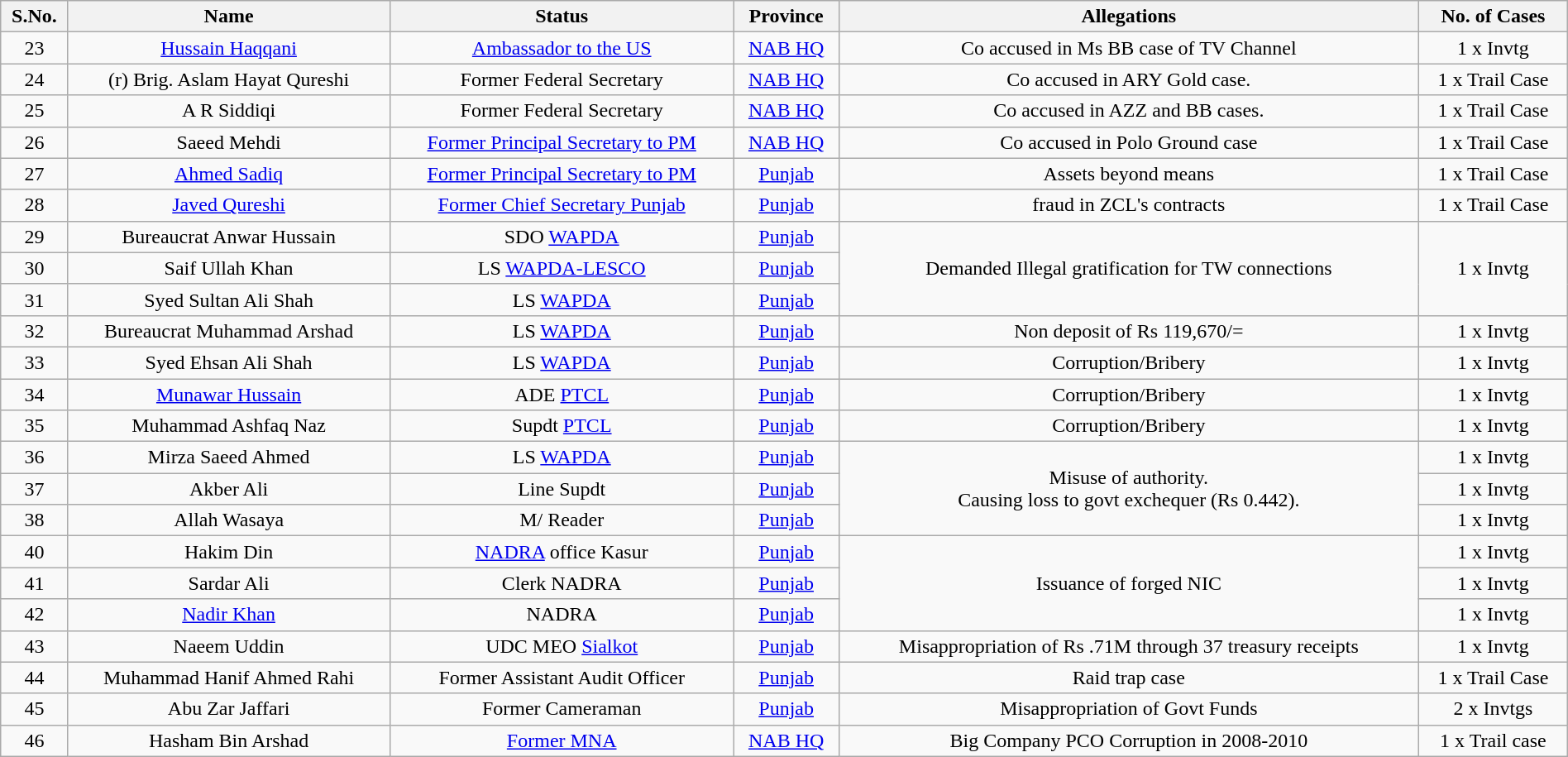<table border=1 class="wikitable sortable" width="100%" align="center">
<tr>
<th scope="col">S.No.</th>
<th scope="col">Name</th>
<th scope="col">Status</th>
<th scope="col">Province</th>
<th scope="col">Allegations</th>
<th scope="col">No. of Cases</th>
</tr>
<tr>
<td align=center>23</td>
<td align=center><a href='#'>Hussain Haqqani</a></td>
<td align=center><a href='#'>Ambassador to the US</a></td>
<td align=center><a href='#'>NAB HQ</a></td>
<td align=center>Co accused in Ms BB case of TV Channel</td>
<td align=center>1 x Invtg</td>
</tr>
<tr>
<td align=center>24</td>
<td align=center>(r) Brig. Aslam Hayat Qureshi</td>
<td align=center>Former Federal Secretary</td>
<td align=center><a href='#'>NAB HQ</a></td>
<td align=center>Co accused in ARY Gold case.</td>
<td align=center>1 x Trail Case</td>
</tr>
<tr>
<td align=center>25</td>
<td align=center>A R Siddiqi</td>
<td align=center>Former Federal Secretary</td>
<td align=center><a href='#'>NAB HQ</a></td>
<td align=center>Co accused in AZZ and BB cases.</td>
<td align=center>1 x Trail Case</td>
</tr>
<tr>
<td align=center>26</td>
<td align=center>Saeed Mehdi</td>
<td align=center><a href='#'>Former Principal Secretary to PM</a></td>
<td align=center><a href='#'>NAB HQ</a></td>
<td align=center>Co accused in Polo Ground case</td>
<td align=center>1 x Trail Case</td>
</tr>
<tr>
<td align=center>27</td>
<td align=center><a href='#'>Ahmed Sadiq</a></td>
<td align=center><a href='#'>Former Principal Secretary to PM</a></td>
<td align=center><a href='#'>Punjab</a></td>
<td align=center>Assets beyond means</td>
<td align=center>1 x Trail Case</td>
</tr>
<tr>
<td align=center>28</td>
<td align=center><a href='#'>Javed Qureshi</a></td>
<td align=center><a href='#'>Former Chief Secretary Punjab</a></td>
<td align=center><a href='#'>Punjab</a></td>
<td align=center>fraud in ZCL's contracts</td>
<td align=center>1 x Trail Case</td>
</tr>
<tr>
<td align=center>29</td>
<td align=center>Bureaucrat Anwar Hussain</td>
<td align=center>SDO <a href='#'>WAPDA</a></td>
<td align=center><a href='#'>Punjab</a></td>
<td align=center rowspan=3>Demanded Illegal gratification for TW connections</td>
<td align=center rowspan=3>1 x Invtg</td>
</tr>
<tr>
<td align=center>30</td>
<td align=center>Saif Ullah Khan</td>
<td align=center>LS <a href='#'>WAPDA-LESCO</a></td>
<td align=center><a href='#'>Punjab</a></td>
</tr>
<tr>
<td align=center>31</td>
<td align=center>Syed Sultan Ali Shah</td>
<td align=center>LS <a href='#'>WAPDA</a></td>
<td align=center><a href='#'>Punjab</a></td>
</tr>
<tr>
<td align=center>32</td>
<td align=center>Bureaucrat Muhammad Arshad</td>
<td align=center>LS <a href='#'>WAPDA</a></td>
<td align=center><a href='#'>Punjab</a></td>
<td align=center>Non deposit of Rs 119,670/=</td>
<td align=center>1 x Invtg</td>
</tr>
<tr>
<td align=center>33</td>
<td align=center>Syed Ehsan Ali Shah</td>
<td align=center>LS <a href='#'>WAPDA</a></td>
<td align=center><a href='#'>Punjab</a></td>
<td align=center>Corruption/Bribery</td>
<td align=center>1 x Invtg</td>
</tr>
<tr>
<td align=center>34</td>
<td align=center><a href='#'>Munawar Hussain</a></td>
<td align=center>ADE <a href='#'>PTCL</a></td>
<td align=center><a href='#'>Punjab</a></td>
<td align=center>Corruption/Bribery</td>
<td align=center>1 x Invtg</td>
</tr>
<tr>
<td align=center>35</td>
<td align=center>Muhammad Ashfaq Naz</td>
<td align=center>Supdt <a href='#'>PTCL</a></td>
<td align=center><a href='#'>Punjab</a></td>
<td align=center>Corruption/Bribery</td>
<td align=center>1 x Invtg</td>
</tr>
<tr>
<td align=center>36</td>
<td align=center>Mirza Saeed Ahmed</td>
<td align=center>LS <a href='#'>WAPDA</a></td>
<td align=center><a href='#'>Punjab</a></td>
<td align=center rowspan=3>Misuse of authority.<br>Causing loss to govt exchequer (Rs 0.442).</td>
<td align=center>1 x Invtg</td>
</tr>
<tr>
<td align=center>37</td>
<td align=center>Akber Ali</td>
<td align=center>Line Supdt</td>
<td align=center><a href='#'>Punjab</a></td>
<td align=center>1 x Invtg</td>
</tr>
<tr>
<td align=center>38</td>
<td align=center>Allah Wasaya</td>
<td align=center>M/ Reader</td>
<td align=center><a href='#'>Punjab</a></td>
<td align=center>1 x Invtg</td>
</tr>
<tr>
<td align=center>40</td>
<td align=center>Hakim Din</td>
<td align=center><a href='#'>NADRA</a> office Kasur</td>
<td align=center><a href='#'>Punjab</a></td>
<td align=center rowspan=3>Issuance of forged NIC</td>
<td align=center>1 x Invtg</td>
</tr>
<tr>
<td align=center>41</td>
<td align=center>Sardar Ali</td>
<td align=center>Clerk NADRA</td>
<td align=center><a href='#'>Punjab</a></td>
<td align=center>1 x Invtg</td>
</tr>
<tr>
<td align=center>42</td>
<td align=center><a href='#'>Nadir Khan</a></td>
<td align=center>NADRA</td>
<td align=center><a href='#'>Punjab</a></td>
<td align=center>1 x Invtg</td>
</tr>
<tr>
<td align=center>43</td>
<td align=center>Naeem Uddin</td>
<td align=center>UDC MEO <a href='#'>Sialkot</a></td>
<td align=center><a href='#'>Punjab</a></td>
<td align=center>Misappropriation of Rs .71M through 37 treasury receipts</td>
<td align=center>1 x Invtg</td>
</tr>
<tr>
<td align=center>44</td>
<td align=center>Muhammad Hanif Ahmed Rahi</td>
<td align=center>Former Assistant Audit Officer</td>
<td align=center><a href='#'>Punjab</a></td>
<td align=center>Raid trap case</td>
<td align=center>1 x Trail Case</td>
</tr>
<tr>
<td align=center>45</td>
<td align=center>Abu Zar Jaffari</td>
<td align=center>Former Cameraman</td>
<td align=center><a href='#'>Punjab</a></td>
<td align=center>Misappropriation of Govt Funds</td>
<td align=center>2 x Invtgs</td>
</tr>
<tr>
<td align=center>46</td>
<td align=center>Hasham Bin Arshad</td>
<td align=center><a href='#'>Former MNA</a></td>
<td align=center><a href='#'>NAB HQ</a></td>
<td align=center>Big Company PCO Corruption in 2008-2010</td>
<td align=center>1 x Trail case</td>
</tr>
</table>
